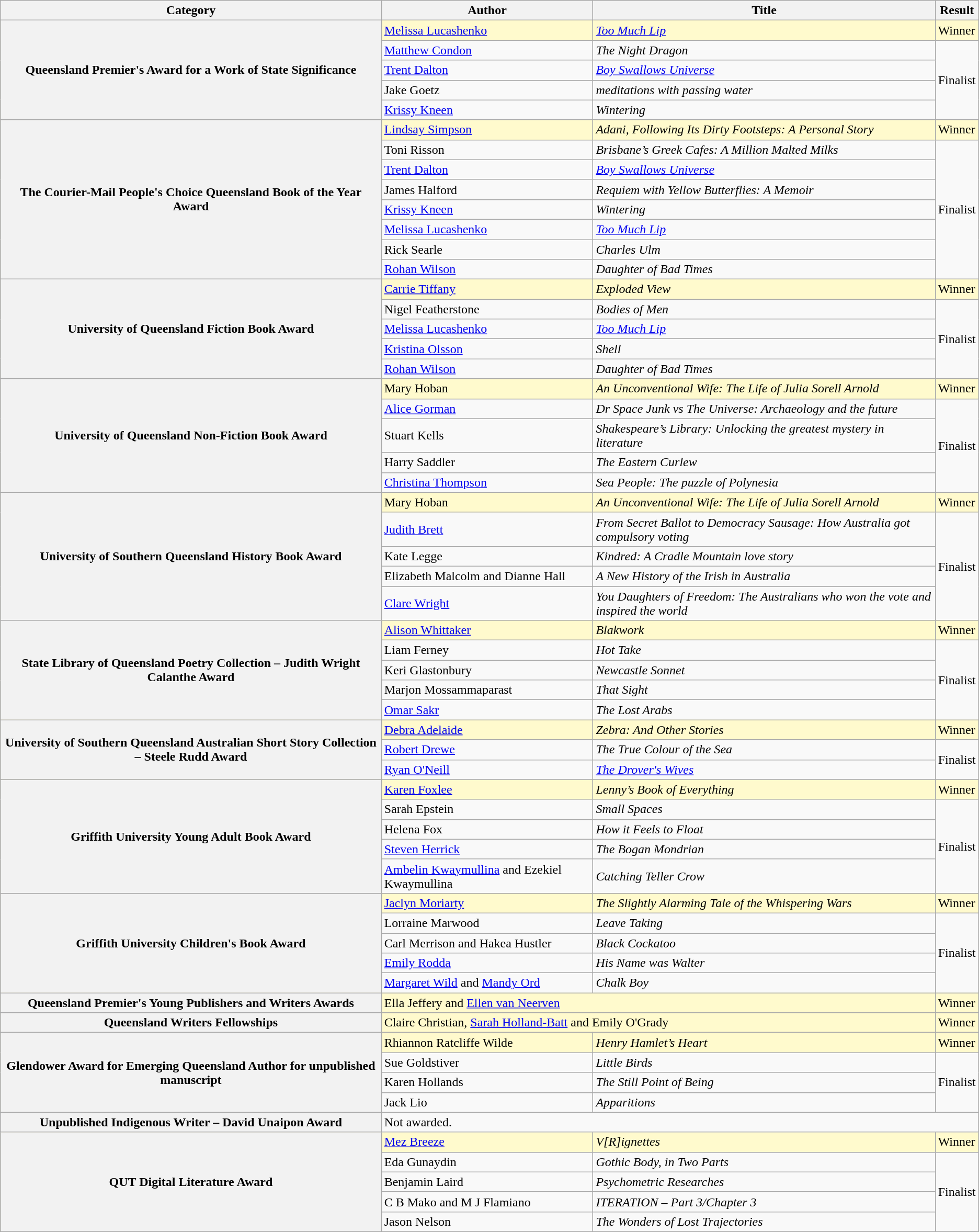<table class="wikitable sortable">
<tr>
<th>Category</th>
<th>Author</th>
<th>Title</th>
<th>Result</th>
</tr>
<tr style="background:LemonChiffon; color:black">
<th rowspan="5">Queensland Premier's Award for a Work of State Significance</th>
<td><a href='#'>Melissa Lucashenko</a></td>
<td><em><a href='#'>Too Much Lip</a></em></td>
<td>Winner</td>
</tr>
<tr>
<td><a href='#'>Matthew Condon</a></td>
<td><em>The Night Dragon</em></td>
<td rowspan="4">Finalist</td>
</tr>
<tr>
<td><a href='#'>Trent Dalton</a></td>
<td><em><a href='#'>Boy Swallows Universe</a></em></td>
</tr>
<tr>
<td>Jake Goetz</td>
<td><em>meditations with passing water</em></td>
</tr>
<tr>
<td><a href='#'>Krissy Kneen</a></td>
<td><em>Wintering</em></td>
</tr>
<tr style="background:LemonChiffon; color:black">
<th rowspan="8">The Courier-Mail People's Choice Queensland Book of the Year Award</th>
<td><a href='#'>Lindsay Simpson</a></td>
<td><em>Adani, Following Its Dirty Footsteps: A Personal Story</em></td>
<td>Winner</td>
</tr>
<tr>
<td>Toni Risson</td>
<td><em>Brisbane’s Greek Cafes: A Million Malted Milks</em></td>
<td rowspan="7">Finalist</td>
</tr>
<tr>
<td><a href='#'>Trent Dalton</a></td>
<td><em><a href='#'>Boy Swallows Universe</a></em></td>
</tr>
<tr>
<td>James Halford</td>
<td><em>Requiem with Yellow Butterflies: A Memoir</em></td>
</tr>
<tr>
<td><a href='#'>Krissy Kneen</a></td>
<td><em>Wintering</em></td>
</tr>
<tr>
<td><a href='#'>Melissa Lucashenko</a></td>
<td><em><a href='#'>Too Much Lip</a></em></td>
</tr>
<tr>
<td>Rick Searle</td>
<td><em>Charles Ulm</em></td>
</tr>
<tr>
<td><a href='#'>Rohan Wilson</a></td>
<td><em>Daughter of Bad Times</em></td>
</tr>
<tr style="background:LemonChiffon; color:black">
<th rowspan="5">University of Queensland Fiction Book Award</th>
<td><a href='#'>Carrie Tiffany</a></td>
<td><em>Exploded View</em></td>
<td>Winner</td>
</tr>
<tr>
<td>Nigel Featherstone</td>
<td><em>Bodies of Men</em></td>
<td rowspan="4">Finalist</td>
</tr>
<tr>
<td><a href='#'>Melissa Lucashenko</a></td>
<td><em><a href='#'>Too Much Lip</a></em></td>
</tr>
<tr>
<td><a href='#'>Kristina Olsson</a></td>
<td><em>Shell</em></td>
</tr>
<tr>
<td><a href='#'>Rohan Wilson</a></td>
<td><em>Daughter of Bad Times</em></td>
</tr>
<tr style="background:LemonChiffon; color:black">
<th rowspan="5">University of Queensland Non-Fiction Book Award</th>
<td>Mary Hoban</td>
<td><em>An Unconventional Wife: The Life of Julia Sorell Arnold</em></td>
<td>Winner</td>
</tr>
<tr>
<td><a href='#'>Alice Gorman</a></td>
<td><em>Dr Space Junk vs The Universe: Archaeology and the future</em></td>
<td rowspan="4">Finalist</td>
</tr>
<tr>
<td>Stuart Kells</td>
<td><em>Shakespeare’s Library: Unlocking the greatest mystery in literature</em></td>
</tr>
<tr>
<td>Harry Saddler</td>
<td><em>The Eastern Curlew</em></td>
</tr>
<tr>
<td><a href='#'>Christina Thompson</a></td>
<td><em>Sea People: The puzzle of Polynesia</em></td>
</tr>
<tr style="background:LemonChiffon; color:black">
<th rowspan="5">University of Southern Queensland History Book Award</th>
<td>Mary Hoban</td>
<td><em>An Unconventional Wife: The Life of Julia Sorell Arnold</em></td>
<td>Winner</td>
</tr>
<tr>
<td><a href='#'>Judith Brett</a></td>
<td><em>From Secret Ballot to Democracy Sausage: How Australia got compulsory voting</em></td>
<td rowspan="4">Finalist</td>
</tr>
<tr>
<td>Kate Legge</td>
<td><em>Kindred: A Cradle Mountain love story</em></td>
</tr>
<tr>
<td>Elizabeth Malcolm and Dianne Hall</td>
<td><em>A New History of the Irish in Australia</em></td>
</tr>
<tr>
<td><a href='#'>Clare Wright</a></td>
<td><em>You Daughters of Freedom: The Australians who won the vote and inspired the world</em></td>
</tr>
<tr style="background:LemonChiffon; color:black">
<th rowspan="5">State Library of Queensland Poetry Collection – Judith Wright Calanthe Award</th>
<td><a href='#'>Alison Whittaker</a></td>
<td><em>Blakwork</em></td>
<td>Winner</td>
</tr>
<tr>
<td>Liam Ferney</td>
<td><em>Hot Take</em></td>
<td rowspan="4">Finalist</td>
</tr>
<tr>
<td>Keri Glastonbury</td>
<td><em>Newcastle Sonnet</em></td>
</tr>
<tr>
<td>Marjon Mossammaparast</td>
<td><em>That Sight</em></td>
</tr>
<tr>
<td><a href='#'>Omar Sakr</a></td>
<td><em>The Lost Arabs</em></td>
</tr>
<tr style="background:LemonChiffon; color:black">
<th rowspan="3">University of Southern Queensland Australian Short Story Collection – Steele Rudd Award</th>
<td><a href='#'>Debra Adelaide</a></td>
<td><em>Zebra: And Other Stories</em></td>
<td>Winner</td>
</tr>
<tr>
<td><a href='#'>Robert Drewe</a></td>
<td><em>The True Colour of the Sea</em></td>
<td rowspan="2">Finalist</td>
</tr>
<tr>
<td><a href='#'>Ryan O'Neill</a></td>
<td><em><a href='#'>The Drover's Wives</a></em></td>
</tr>
<tr style="background:LemonChiffon; color:black">
<th rowspan="5">Griffith University Young Adult Book Award</th>
<td><a href='#'>Karen Foxlee</a></td>
<td><em>Lenny’s Book of Everything</em></td>
<td>Winner</td>
</tr>
<tr>
<td>Sarah Epstein</td>
<td><em>Small Spaces</em></td>
<td rowspan="4">Finalist</td>
</tr>
<tr>
<td>Helena Fox</td>
<td><em>How it Feels to Float</em></td>
</tr>
<tr>
<td><a href='#'>Steven Herrick</a></td>
<td><em>The Bogan Mondrian</em></td>
</tr>
<tr>
<td><a href='#'>Ambelin Kwaymullina</a> and Ezekiel Kwaymullina</td>
<td><em>Catching Teller Crow</em></td>
</tr>
<tr style="background:LemonChiffon; color:black">
<th rowspan="5">Griffith University Children's Book Award</th>
<td><a href='#'>Jaclyn Moriarty</a></td>
<td><em>The Slightly Alarming Tale of the Whispering Wars</em></td>
<td>Winner</td>
</tr>
<tr>
<td>Lorraine Marwood</td>
<td><em>Leave Taking</em></td>
<td rowspan="4">Finalist</td>
</tr>
<tr>
<td>Carl Merrison and Hakea Hustler</td>
<td><em>Black Cockatoo</em></td>
</tr>
<tr>
<td><a href='#'>Emily Rodda</a></td>
<td><em>His Name was Walter</em></td>
</tr>
<tr>
<td><a href='#'>Margaret Wild</a> and <a href='#'>Mandy Ord</a></td>
<td><em>Chalk Boy</em></td>
</tr>
<tr style="background:LemonChiffon; color:black">
<th>Queensland Premier's Young Publishers and Writers Awards</th>
<td colspan="2">Ella Jeffery and <a href='#'>Ellen van Neerven</a></td>
<td>Winner</td>
</tr>
<tr style="background:LemonChiffon; color:black">
<th>Queensland Writers Fellowships</th>
<td colspan="2">Claire Christian, <a href='#'>Sarah Holland-Batt</a> and Emily O'Grady</td>
<td>Winner</td>
</tr>
<tr style="background:LemonChiffon; color:black">
<th rowspan="4">Glendower Award for Emerging Queensland Author for unpublished manuscript</th>
<td>Rhiannon Ratcliffe Wilde</td>
<td><em>Henry Hamlet’s Heart</em></td>
<td>Winner</td>
</tr>
<tr>
<td>Sue Goldstiver</td>
<td><em>Little Birds</em></td>
<td rowspan="3">Finalist</td>
</tr>
<tr>
<td>Karen Hollands</td>
<td><em>The Still Point of Being</em></td>
</tr>
<tr>
<td>Jack Lio</td>
<td><em>Apparitions</em></td>
</tr>
<tr>
<th>Unpublished Indigenous Writer – David Unaipon Award</th>
<td colspan="3">Not awarded.</td>
</tr>
<tr style="background:LemonChiffon; color:black">
<th rowspan="5">QUT Digital Literature Award</th>
<td><a href='#'>Mez Breeze</a></td>
<td><em>V[R]ignettes</em></td>
<td>Winner</td>
</tr>
<tr>
<td>Eda Gunaydin</td>
<td><em>Gothic Body, in Two Parts</em></td>
<td rowspan="4">Finalist</td>
</tr>
<tr>
<td>Benjamin Laird</td>
<td><em>Psychometric Researches</em></td>
</tr>
<tr>
<td>C B Mako and M J Flamiano</td>
<td><em>ITERATION – Part 3/Chapter 3</em></td>
</tr>
<tr>
<td>Jason Nelson</td>
<td><em>The Wonders of Lost Trajectories</em></td>
</tr>
</table>
